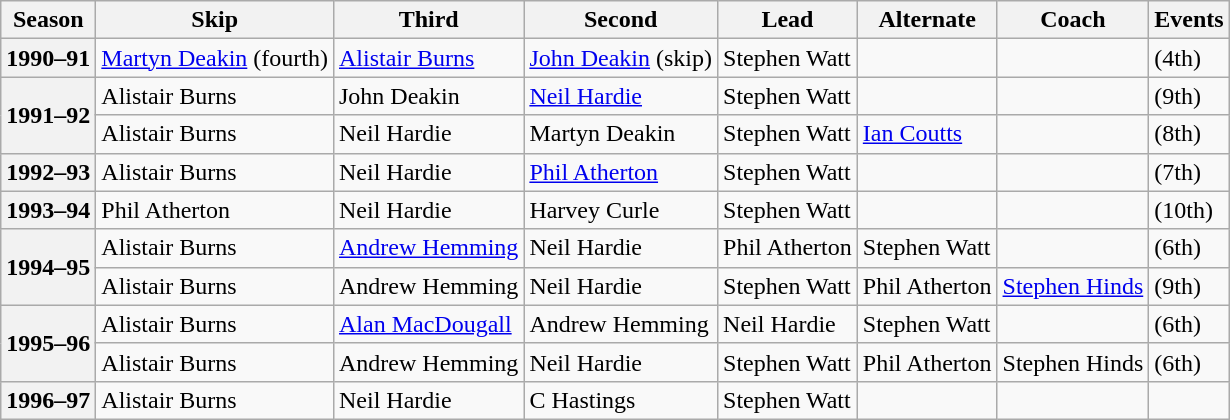<table class="wikitable">
<tr>
<th scope="col">Season</th>
<th scope="col">Skip</th>
<th scope="col">Third</th>
<th scope="col">Second</th>
<th scope="col">Lead</th>
<th scope="col">Alternate</th>
<th scope="col">Coach</th>
<th scope="col">Events</th>
</tr>
<tr>
<th scope="row">1990–91</th>
<td><a href='#'>Martyn Deakin</a> (fourth)</td>
<td><a href='#'>Alistair Burns</a></td>
<td><a href='#'>John Deakin</a> (skip)</td>
<td>Stephen Watt</td>
<td></td>
<td></td>
<td> (4th)</td>
</tr>
<tr>
<th scope="row" rowspan=2>1991–92</th>
<td>Alistair Burns</td>
<td>John Deakin</td>
<td><a href='#'>Neil Hardie</a></td>
<td>Stephen Watt</td>
<td></td>
<td></td>
<td> (9th)</td>
</tr>
<tr>
<td>Alistair Burns</td>
<td>Neil Hardie</td>
<td>Martyn Deakin</td>
<td>Stephen Watt</td>
<td><a href='#'>Ian Coutts</a></td>
<td></td>
<td> (8th)</td>
</tr>
<tr>
<th scope="row">1992–93</th>
<td>Alistair Burns</td>
<td>Neil Hardie</td>
<td><a href='#'>Phil Atherton</a></td>
<td>Stephen Watt</td>
<td></td>
<td></td>
<td> (7th)</td>
</tr>
<tr>
<th scope="row">1993–94</th>
<td>Phil Atherton</td>
<td>Neil Hardie</td>
<td>Harvey Curle</td>
<td>Stephen Watt</td>
<td></td>
<td></td>
<td> (10th)</td>
</tr>
<tr>
<th scope="row" rowspan=2>1994–95</th>
<td>Alistair Burns</td>
<td><a href='#'>Andrew Hemming</a></td>
<td>Neil Hardie</td>
<td>Phil Atherton</td>
<td>Stephen Watt</td>
<td></td>
<td> (6th)</td>
</tr>
<tr>
<td>Alistair Burns</td>
<td>Andrew Hemming</td>
<td>Neil Hardie</td>
<td>Stephen Watt</td>
<td>Phil Atherton</td>
<td><a href='#'>Stephen Hinds</a></td>
<td> (9th)</td>
</tr>
<tr>
<th scope="row" rowspan=2>1995–96</th>
<td>Alistair Burns</td>
<td><a href='#'>Alan MacDougall</a></td>
<td>Andrew Hemming</td>
<td>Neil Hardie</td>
<td>Stephen Watt</td>
<td></td>
<td> (6th)</td>
</tr>
<tr>
<td>Alistair Burns</td>
<td>Andrew Hemming</td>
<td>Neil Hardie</td>
<td>Stephen Watt</td>
<td>Phil Atherton</td>
<td>Stephen Hinds</td>
<td> (6th)</td>
</tr>
<tr>
<th scope="row">1996–97</th>
<td>Alistair Burns</td>
<td>Neil Hardie</td>
<td>C Hastings</td>
<td>Stephen Watt</td>
<td></td>
<td></td>
<td></td>
</tr>
</table>
